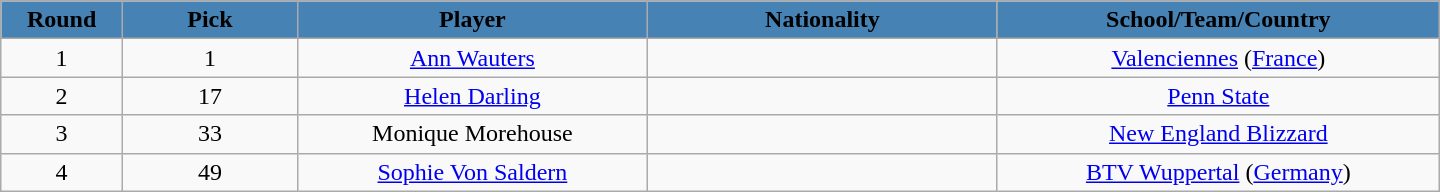<table class="wikitable" style="text-align:center; width:60em">
<tr>
<th style="background: #4682b4" width="2%"><span>Round</span></th>
<th style="background: #4682b4" width="5%"><span>Pick</span></th>
<th style="background: #4682b4" width="10%"><span>Player</span></th>
<th style="background: #4682b4" width="10%"><span>Nationality</span></th>
<th style="background: #4682b4" width="10%"><span>School/Team/Country</span></th>
</tr>
<tr>
<td>1</td>
<td>1</td>
<td><a href='#'>Ann Wauters</a></td>
<td></td>
<td><a href='#'>Valenciennes</a> (<a href='#'>France</a>)</td>
</tr>
<tr>
<td>2</td>
<td>17</td>
<td><a href='#'>Helen Darling</a></td>
<td></td>
<td><a href='#'>Penn State</a></td>
</tr>
<tr>
<td>3</td>
<td>33</td>
<td>Monique Morehouse</td>
<td></td>
<td><a href='#'>New England Blizzard</a></td>
</tr>
<tr>
<td>4</td>
<td>49</td>
<td><a href='#'>Sophie Von Saldern</a></td>
<td></td>
<td><a href='#'>BTV Wuppertal</a> (<a href='#'>Germany</a>)</td>
</tr>
</table>
